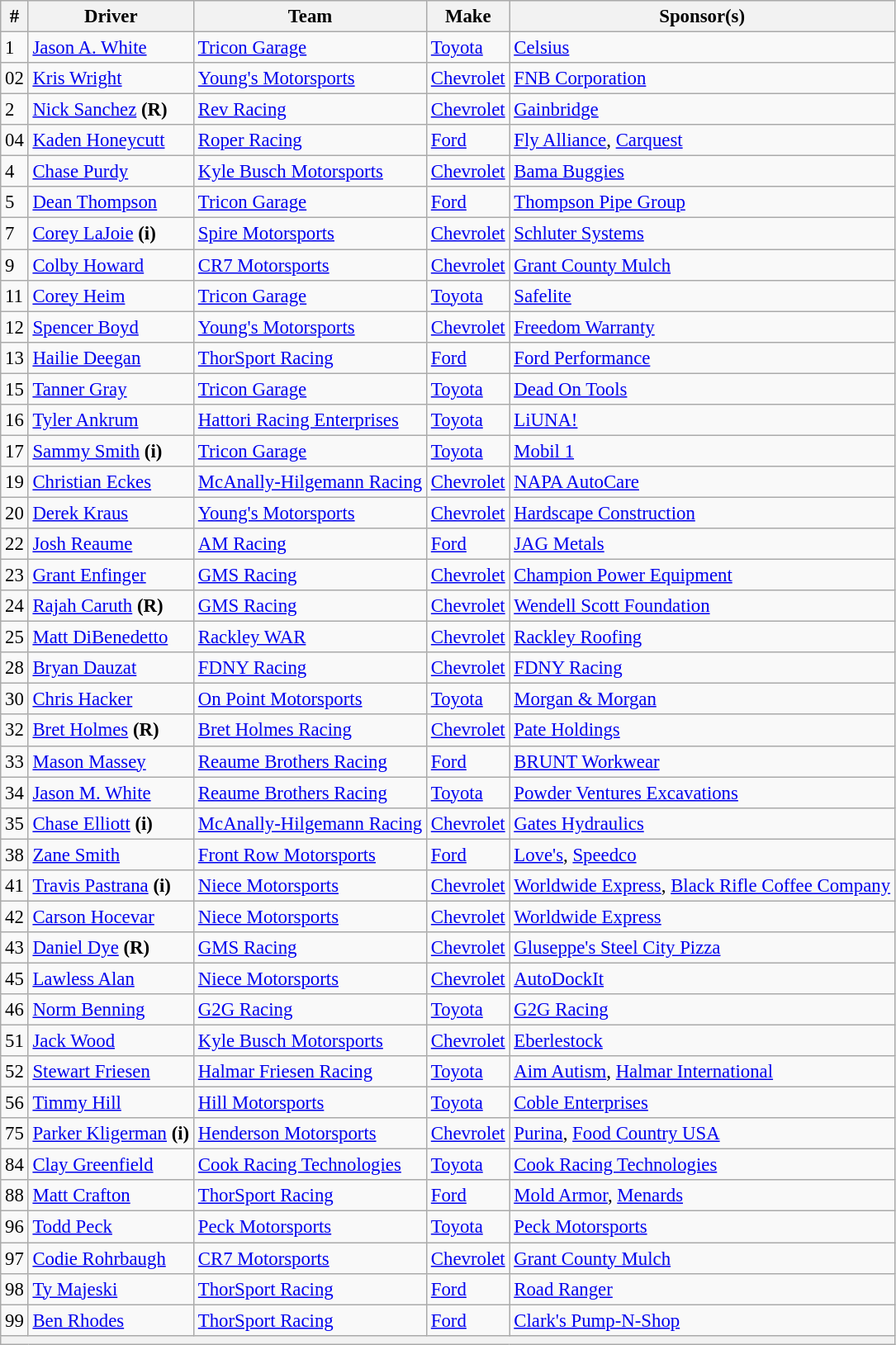<table class="wikitable" style="font-size: 95%;">
<tr>
<th>#</th>
<th>Driver</th>
<th>Team</th>
<th>Make</th>
<th>Sponsor(s)</th>
</tr>
<tr>
<td>1</td>
<td><a href='#'>Jason A. White</a></td>
<td><a href='#'>Tricon Garage</a></td>
<td><a href='#'>Toyota</a></td>
<td><a href='#'>Celsius</a></td>
</tr>
<tr>
<td>02</td>
<td><a href='#'>Kris Wright</a></td>
<td><a href='#'>Young's Motorsports</a></td>
<td><a href='#'>Chevrolet</a></td>
<td><a href='#'>FNB Corporation</a></td>
</tr>
<tr>
<td>2</td>
<td><a href='#'>Nick Sanchez</a> <strong>(R)</strong></td>
<td><a href='#'>Rev Racing</a></td>
<td><a href='#'>Chevrolet</a></td>
<td><a href='#'>Gainbridge</a></td>
</tr>
<tr>
<td>04</td>
<td><a href='#'>Kaden Honeycutt</a></td>
<td><a href='#'>Roper Racing</a></td>
<td><a href='#'>Ford</a></td>
<td><a href='#'>Fly Alliance</a>, <a href='#'>Carquest</a></td>
</tr>
<tr>
<td>4</td>
<td><a href='#'>Chase Purdy</a></td>
<td><a href='#'>Kyle Busch Motorsports</a></td>
<td><a href='#'>Chevrolet</a></td>
<td><a href='#'>Bama Buggies</a></td>
</tr>
<tr>
<td>5</td>
<td><a href='#'>Dean Thompson</a></td>
<td><a href='#'>Tricon Garage</a></td>
<td><a href='#'>Ford</a></td>
<td><a href='#'>Thompson Pipe Group</a></td>
</tr>
<tr>
<td>7</td>
<td><a href='#'>Corey LaJoie</a> <strong>(i)</strong></td>
<td><a href='#'>Spire Motorsports</a></td>
<td><a href='#'>Chevrolet</a></td>
<td><a href='#'>Schluter Systems</a></td>
</tr>
<tr>
<td>9</td>
<td><a href='#'>Colby Howard</a></td>
<td><a href='#'>CR7 Motorsports</a></td>
<td><a href='#'>Chevrolet</a></td>
<td><a href='#'>Grant County Mulch</a></td>
</tr>
<tr>
<td>11</td>
<td><a href='#'>Corey Heim</a></td>
<td><a href='#'>Tricon Garage</a></td>
<td><a href='#'>Toyota</a></td>
<td><a href='#'>Safelite</a></td>
</tr>
<tr>
<td>12</td>
<td><a href='#'>Spencer Boyd</a></td>
<td><a href='#'>Young's Motorsports</a></td>
<td><a href='#'>Chevrolet</a></td>
<td><a href='#'>Freedom Warranty</a></td>
</tr>
<tr>
<td>13</td>
<td><a href='#'>Hailie Deegan</a></td>
<td><a href='#'>ThorSport Racing</a></td>
<td><a href='#'>Ford</a></td>
<td><a href='#'>Ford Performance</a></td>
</tr>
<tr>
<td>15</td>
<td><a href='#'>Tanner Gray</a></td>
<td><a href='#'>Tricon Garage</a></td>
<td><a href='#'>Toyota</a></td>
<td><a href='#'>Dead On Tools</a></td>
</tr>
<tr>
<td>16</td>
<td><a href='#'>Tyler Ankrum</a></td>
<td><a href='#'>Hattori Racing Enterprises</a></td>
<td><a href='#'>Toyota</a></td>
<td><a href='#'>LiUNA!</a></td>
</tr>
<tr>
<td>17</td>
<td nowrap=""><a href='#'>Sammy Smith</a> <strong>(i)</strong></td>
<td><a href='#'>Tricon Garage</a></td>
<td><a href='#'>Toyota</a></td>
<td><a href='#'>Mobil 1</a></td>
</tr>
<tr>
<td>19</td>
<td><a href='#'>Christian Eckes</a></td>
<td nowrap><a href='#'>McAnally-Hilgemann Racing</a></td>
<td><a href='#'>Chevrolet</a></td>
<td><a href='#'>NAPA AutoCare</a></td>
</tr>
<tr>
<td>20</td>
<td><a href='#'>Derek Kraus</a></td>
<td><a href='#'>Young's Motorsports</a></td>
<td><a href='#'>Chevrolet</a></td>
<td><a href='#'>Hardscape Construction</a></td>
</tr>
<tr>
<td>22</td>
<td><a href='#'>Josh Reaume</a></td>
<td><a href='#'>AM Racing</a></td>
<td><a href='#'>Ford</a></td>
<td><a href='#'>JAG Metals</a></td>
</tr>
<tr>
<td>23</td>
<td><a href='#'>Grant Enfinger</a></td>
<td><a href='#'>GMS Racing</a></td>
<td><a href='#'>Chevrolet</a></td>
<td><a href='#'>Champion Power Equipment</a></td>
</tr>
<tr>
<td>24</td>
<td><a href='#'>Rajah Caruth</a> <strong>(R)</strong></td>
<td><a href='#'>GMS Racing</a></td>
<td><a href='#'>Chevrolet</a></td>
<td><a href='#'>Wendell Scott Foundation</a></td>
</tr>
<tr>
<td>25</td>
<td><a href='#'>Matt DiBenedetto</a></td>
<td><a href='#'>Rackley WAR</a></td>
<td><a href='#'>Chevrolet</a></td>
<td><a href='#'>Rackley Roofing</a></td>
</tr>
<tr>
<td>28</td>
<td><a href='#'>Bryan Dauzat</a></td>
<td><a href='#'>FDNY Racing</a></td>
<td><a href='#'>Chevrolet</a></td>
<td><a href='#'>FDNY Racing</a></td>
</tr>
<tr>
<td>30</td>
<td><a href='#'>Chris Hacker</a></td>
<td nowrap=""><a href='#'>On Point Motorsports</a></td>
<td><a href='#'>Toyota</a></td>
<td><a href='#'>Morgan & Morgan</a></td>
</tr>
<tr>
<td>32</td>
<td><a href='#'>Bret Holmes</a> <strong>(R)</strong></td>
<td nowrap=""><a href='#'>Bret Holmes Racing</a></td>
<td><a href='#'>Chevrolet</a></td>
<td><a href='#'>Pate Holdings</a></td>
</tr>
<tr>
<td>33</td>
<td><a href='#'>Mason Massey</a></td>
<td><a href='#'>Reaume Brothers Racing</a></td>
<td><a href='#'>Ford</a></td>
<td><a href='#'>BRUNT Workwear</a></td>
</tr>
<tr>
<td>34</td>
<td><a href='#'>Jason M. White</a></td>
<td><a href='#'>Reaume Brothers Racing</a></td>
<td><a href='#'>Toyota</a></td>
<td><a href='#'>Powder Ventures Excavations</a></td>
</tr>
<tr>
<td>35</td>
<td><a href='#'>Chase Elliott</a> <strong>(i)</strong></td>
<td><a href='#'>McAnally-Hilgemann Racing</a></td>
<td><a href='#'>Chevrolet</a></td>
<td><a href='#'>Gates Hydraulics</a></td>
</tr>
<tr>
<td>38</td>
<td><a href='#'>Zane Smith</a></td>
<td><a href='#'>Front Row Motorsports</a></td>
<td><a href='#'>Ford</a></td>
<td><a href='#'>Love's</a>, <a href='#'>Speedco</a></td>
</tr>
<tr>
<td>41</td>
<td><a href='#'>Travis Pastrana</a> <strong>(i)</strong></td>
<td><a href='#'>Niece Motorsports</a></td>
<td><a href='#'>Chevrolet</a></td>
<td nowrap><a href='#'>Worldwide Express</a>, <a href='#'>Black Rifle Coffee Company</a></td>
</tr>
<tr>
<td>42</td>
<td><a href='#'>Carson Hocevar</a></td>
<td><a href='#'>Niece Motorsports</a></td>
<td><a href='#'>Chevrolet</a></td>
<td><a href='#'>Worldwide Express</a></td>
</tr>
<tr>
<td>43</td>
<td><a href='#'>Daniel Dye</a> <strong>(R)</strong></td>
<td><a href='#'>GMS Racing</a></td>
<td><a href='#'>Chevrolet</a></td>
<td><a href='#'>Gluseppe's Steel City Pizza</a></td>
</tr>
<tr>
<td>45</td>
<td><a href='#'>Lawless Alan</a></td>
<td><a href='#'>Niece Motorsports</a></td>
<td><a href='#'>Chevrolet</a></td>
<td><a href='#'>AutoDockIt</a></td>
</tr>
<tr>
<td>46</td>
<td><a href='#'>Norm Benning</a></td>
<td><a href='#'>G2G Racing</a></td>
<td><a href='#'>Toyota</a></td>
<td><a href='#'>G2G Racing</a></td>
</tr>
<tr>
<td>51</td>
<td><a href='#'>Jack Wood</a></td>
<td><a href='#'>Kyle Busch Motorsports</a></td>
<td><a href='#'>Chevrolet</a></td>
<td><a href='#'>Eberlestock</a></td>
</tr>
<tr>
<td>52</td>
<td><a href='#'>Stewart Friesen</a></td>
<td><a href='#'>Halmar Friesen Racing</a></td>
<td><a href='#'>Toyota</a></td>
<td><a href='#'>Aim Autism</a>, <a href='#'>Halmar International</a></td>
</tr>
<tr>
<td>56</td>
<td><a href='#'>Timmy Hill</a></td>
<td><a href='#'>Hill Motorsports</a></td>
<td><a href='#'>Toyota</a></td>
<td><a href='#'>Coble Enterprises</a></td>
</tr>
<tr>
<td>75</td>
<td nowrap=""><a href='#'>Parker Kligerman</a> <strong>(i)</strong></td>
<td><a href='#'>Henderson Motorsports</a></td>
<td><a href='#'>Chevrolet</a></td>
<td><a href='#'>Purina</a>, <a href='#'>Food Country USA</a></td>
</tr>
<tr>
<td>84</td>
<td><a href='#'>Clay Greenfield</a></td>
<td><a href='#'>Cook Racing Technologies</a></td>
<td><a href='#'>Toyota</a></td>
<td><a href='#'>Cook Racing Technologies</a></td>
</tr>
<tr>
<td>88</td>
<td><a href='#'>Matt Crafton</a></td>
<td><a href='#'>ThorSport Racing</a></td>
<td><a href='#'>Ford</a></td>
<td><a href='#'>Mold Armor</a>, <a href='#'>Menards</a></td>
</tr>
<tr>
<td>96</td>
<td><a href='#'>Todd Peck</a></td>
<td><a href='#'>Peck Motorsports</a></td>
<td><a href='#'>Toyota</a></td>
<td><a href='#'>Peck Motorsports</a></td>
</tr>
<tr>
<td>97</td>
<td><a href='#'>Codie Rohrbaugh</a></td>
<td><a href='#'>CR7 Motorsports</a></td>
<td><a href='#'>Chevrolet</a></td>
<td><a href='#'>Grant County Mulch</a></td>
</tr>
<tr>
<td>98</td>
<td><a href='#'>Ty Majeski</a></td>
<td><a href='#'>ThorSport Racing</a></td>
<td><a href='#'>Ford</a></td>
<td><a href='#'>Road Ranger</a></td>
</tr>
<tr>
<td>99</td>
<td><a href='#'>Ben Rhodes</a></td>
<td><a href='#'>ThorSport Racing</a></td>
<td><a href='#'>Ford</a></td>
<td><a href='#'>Clark's Pump-N-Shop</a></td>
</tr>
<tr>
<th colspan="5"></th>
</tr>
</table>
